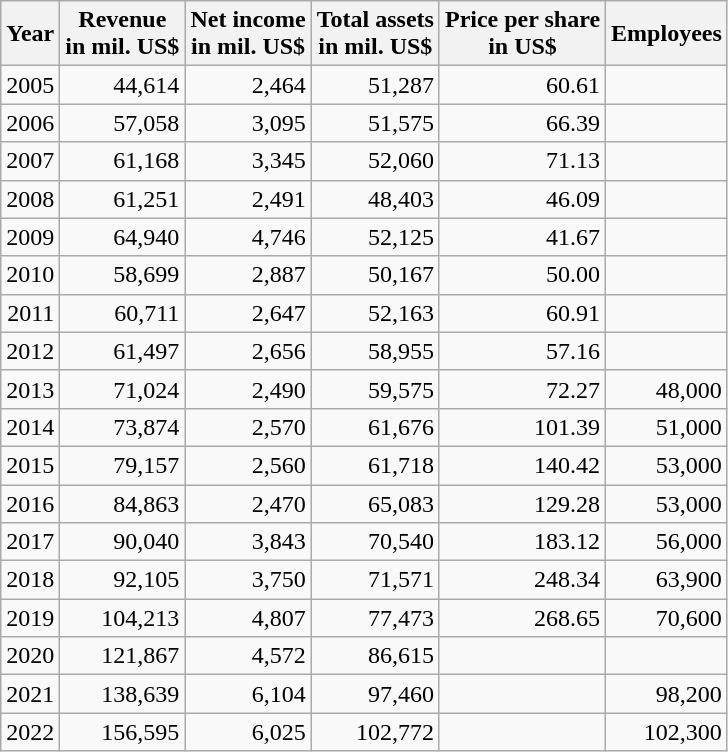<table class="wikitable float-left" style="text-align: right;">
<tr>
<th>Year</th>
<th>Revenue<br>in mil. US$</th>
<th>Net income<br>in mil. US$</th>
<th>Total assets<br>in mil. US$</th>
<th>Price per share<br>in US$</th>
<th>Employees</th>
</tr>
<tr>
<td>2005</td>
<td>44,614</td>
<td>2,464</td>
<td>51,287</td>
<td>60.61</td>
<td></td>
</tr>
<tr>
<td>2006</td>
<td>57,058</td>
<td>3,095</td>
<td>51,575</td>
<td>66.39</td>
<td></td>
</tr>
<tr>
<td>2007</td>
<td>61,168</td>
<td>3,345</td>
<td>52,060</td>
<td>71.13</td>
<td></td>
</tr>
<tr>
<td>2008</td>
<td>61,251</td>
<td>2,491</td>
<td>48,403</td>
<td>46.09</td>
<td></td>
</tr>
<tr>
<td>2009</td>
<td>64,940</td>
<td>4,746</td>
<td>52,125</td>
<td>41.67</td>
<td></td>
</tr>
<tr>
<td>2010</td>
<td>58,699</td>
<td>2,887</td>
<td>50,167</td>
<td>50.00</td>
<td></td>
</tr>
<tr>
<td>2011</td>
<td>60,711</td>
<td>2,647</td>
<td>52,163</td>
<td>60.91</td>
<td></td>
</tr>
<tr>
<td>2012</td>
<td>61,497</td>
<td>2,656</td>
<td>58,955</td>
<td>57.16</td>
<td></td>
</tr>
<tr>
<td>2013</td>
<td>71,024</td>
<td>2,490</td>
<td>59,575</td>
<td>72.27</td>
<td>48,000</td>
</tr>
<tr>
<td>2014</td>
<td>73,874</td>
<td>2,570</td>
<td>61,676</td>
<td>101.39</td>
<td>51,000</td>
</tr>
<tr>
<td>2015</td>
<td>79,157</td>
<td>2,560</td>
<td>61,718</td>
<td>140.42</td>
<td>53,000</td>
</tr>
<tr>
<td>2016</td>
<td>84,863</td>
<td>2,470</td>
<td>65,083</td>
<td>129.28</td>
<td>53,000</td>
</tr>
<tr>
<td>2017</td>
<td>90,040</td>
<td>3,843</td>
<td>70,540</td>
<td>183.12</td>
<td>56,000</td>
</tr>
<tr>
<td>2018</td>
<td>92,105</td>
<td>3,750</td>
<td>71,571</td>
<td>248.34</td>
<td>63,900</td>
</tr>
<tr>
<td>2019</td>
<td>104,213</td>
<td>4,807</td>
<td>77,473</td>
<td>268.65</td>
<td>70,600</td>
</tr>
<tr>
<td>2020</td>
<td>121,867</td>
<td>4,572</td>
<td>86,615</td>
<td></td>
<td></td>
</tr>
<tr>
<td>2021</td>
<td>138,639</td>
<td>6,104</td>
<td>97,460</td>
<td></td>
<td>98,200</td>
</tr>
<tr>
<td>2022</td>
<td>156,595</td>
<td>6,025</td>
<td>102,772</td>
<td></td>
<td>102,300</td>
</tr>
</table>
